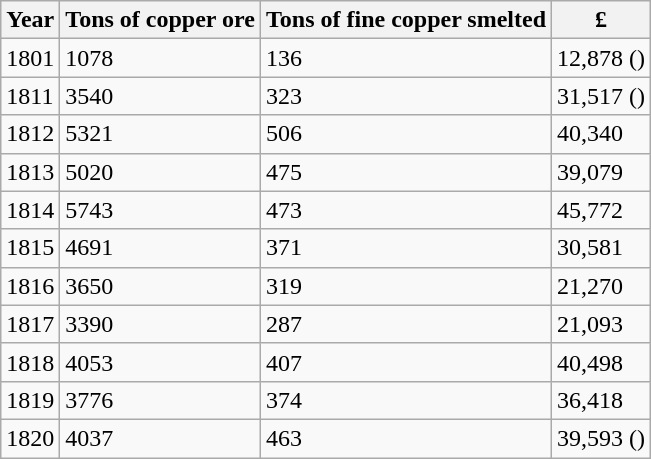<table class="wikitable">
<tr>
<th>Year</th>
<th>Tons of copper ore</th>
<th>Tons of fine copper smelted</th>
<th>£</th>
</tr>
<tr>
<td>1801</td>
<td>1078</td>
<td>136</td>
<td>12,878 ()</td>
</tr>
<tr>
<td>1811</td>
<td>3540</td>
<td>323</td>
<td>31,517 ()</td>
</tr>
<tr>
<td>1812</td>
<td>5321</td>
<td>506</td>
<td>40,340</td>
</tr>
<tr>
<td>1813</td>
<td>5020</td>
<td>475</td>
<td>39,079</td>
</tr>
<tr )>
<td>1814</td>
<td>5743</td>
<td>473</td>
<td>45,772</td>
</tr>
<tr>
<td>1815</td>
<td>4691</td>
<td>371</td>
<td>30,581</td>
</tr>
<tr>
<td>1816</td>
<td>3650</td>
<td>319</td>
<td>21,270</td>
</tr>
<tr>
<td>1817</td>
<td>3390</td>
<td>287</td>
<td>21,093</td>
</tr>
<tr>
<td>1818</td>
<td>4053</td>
<td>407</td>
<td>40,498</td>
</tr>
<tr>
<td>1819</td>
<td>3776</td>
<td>374</td>
<td>36,418</td>
</tr>
<tr>
<td>1820</td>
<td>4037</td>
<td>463</td>
<td>39,593 ()</td>
</tr>
</table>
